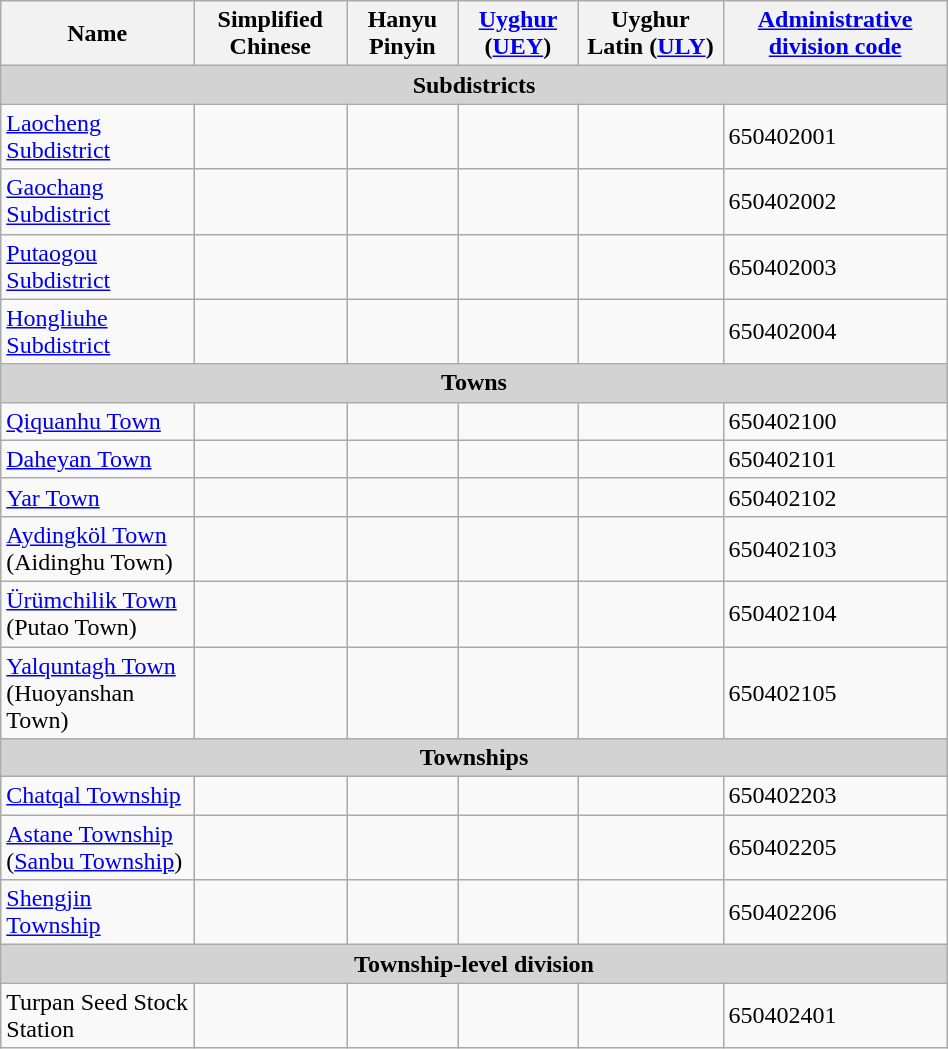<table class="wikitable" align="center" style="width:50%; border="1">
<tr>
<th>Name</th>
<th>Simplified Chinese</th>
<th>Hanyu Pinyin</th>
<th><a href='#'>Uyghur</a> (<a href='#'>UEY</a>)</th>
<th>Uyghur Latin (<a href='#'>ULY</a>)</th>
<th><a href='#'>Administrative division code</a></th>
</tr>
<tr>
<td colspan="7"  style="text-align:center; background:#d3d3d3;"><strong>Subdistricts</strong></td>
</tr>
<tr --------->
<td><a href='#'>Laocheng Subdistrict</a></td>
<td></td>
<td></td>
<td></td>
<td></td>
<td>650402001</td>
</tr>
<tr>
<td><a href='#'>Gaochang Subdistrict</a></td>
<td></td>
<td></td>
<td></td>
<td></td>
<td>650402002</td>
</tr>
<tr>
<td><a href='#'>Putaogou Subdistrict</a></td>
<td></td>
<td></td>
<td></td>
<td></td>
<td>650402003</td>
</tr>
<tr>
<td><a href='#'>Hongliuhe Subdistrict</a></td>
<td></td>
<td></td>
<td></td>
<td></td>
<td>650402004</td>
</tr>
<tr>
<td colspan="7"  style="text-align:center; background:#d3d3d3;"><strong>Towns</strong></td>
</tr>
<tr --------->
<td><a href='#'>Qiquanhu Town</a></td>
<td></td>
<td></td>
<td></td>
<td></td>
<td>650402100</td>
</tr>
<tr>
<td><a href='#'>Daheyan Town</a></td>
<td></td>
<td></td>
<td></td>
<td></td>
<td>650402101</td>
</tr>
<tr>
<td><a href='#'>Yar Town</a></td>
<td></td>
<td></td>
<td></td>
<td></td>
<td>650402102</td>
</tr>
<tr>
<td><a href='#'>Aydingköl Town</a><br>(Aidinghu Town)</td>
<td></td>
<td></td>
<td></td>
<td></td>
<td>650402103</td>
</tr>
<tr>
<td><a href='#'>Ürümchilik Town</a><br>(Putao Town)</td>
<td></td>
<td></td>
<td></td>
<td></td>
<td>650402104</td>
</tr>
<tr>
<td><a href='#'>Yalquntagh Town</a><br>(Huoyanshan Town)</td>
<td></td>
<td></td>
<td></td>
<td></td>
<td>650402105</td>
</tr>
<tr>
<td colspan="7"  style="text-align:center; background:#d3d3d3;"><strong>Townships</strong></td>
</tr>
<tr --------->
<td><a href='#'>Chatqal Township</a></td>
<td></td>
<td></td>
<td></td>
<td></td>
<td>650402203</td>
</tr>
<tr>
<td><a href='#'>Astane Township</a><br>(<a href='#'>Sanbu Township</a>)</td>
<td></td>
<td></td>
<td></td>
<td></td>
<td>650402205</td>
</tr>
<tr>
<td><a href='#'>Shengjin Township</a></td>
<td></td>
<td></td>
<td></td>
<td></td>
<td>650402206</td>
</tr>
<tr --------->
<td colspan="7"  style="text-align:center; background:#d3d3d3;"><strong>Township-level division</strong></td>
</tr>
<tr --------->
<td>Turpan Seed Stock Station</td>
<td></td>
<td></td>
<td></td>
<td></td>
<td>650402401</td>
</tr>
</table>
